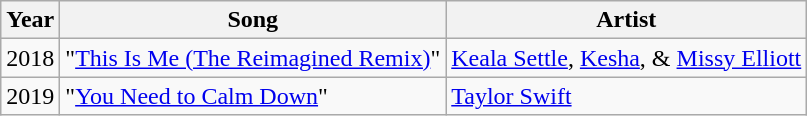<table class="wikitable sortable">
<tr>
<th>Year</th>
<th>Song</th>
<th>Artist</th>
</tr>
<tr>
<td>2018</td>
<td>"<a href='#'>This Is Me (The Reimagined Remix)</a>"</td>
<td><a href='#'>Keala Settle</a>, <a href='#'>Kesha</a>, & <a href='#'>Missy Elliott</a></td>
</tr>
<tr>
<td>2019</td>
<td>"<a href='#'>You Need to Calm Down</a>"</td>
<td><a href='#'>Taylor Swift</a></td>
</tr>
</table>
